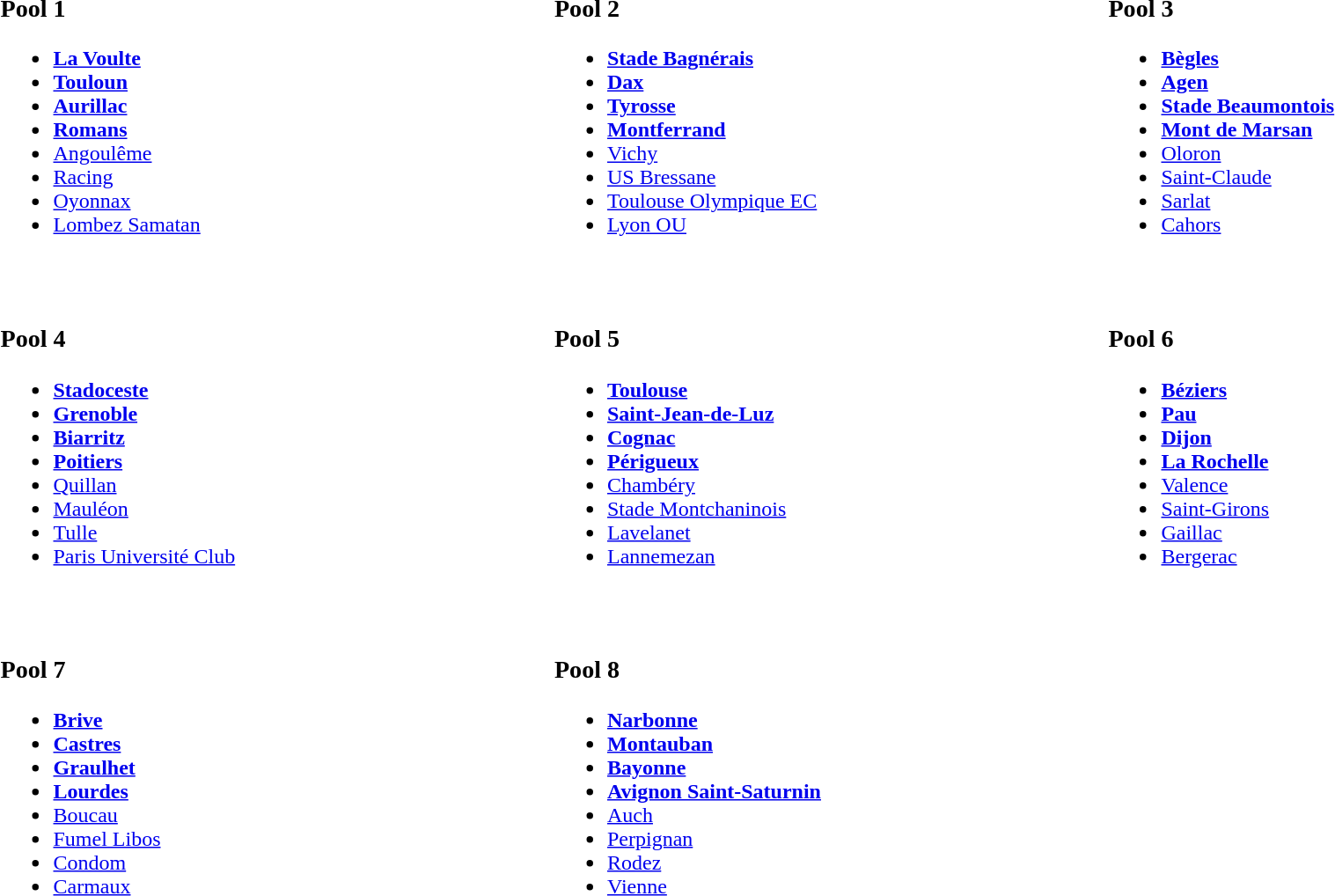<table width="100%" align="center" border="0" cellpadding="4" cellspacing="5">
<tr valign="top" align="left">
<td width="33%"><br><h3>Pool 1</h3><ul><li><strong><a href='#'>La Voulte</a></strong></li><li><strong><a href='#'>Touloun</a></strong></li><li><strong><a href='#'>Aurillac</a></strong></li><li><strong><a href='#'>Romans</a></strong></li><li><a href='#'>Angoulême</a></li><li><a href='#'>Racing</a></li><li><a href='#'>Oyonnax</a></li><li><a href='#'>Lombez Samatan</a></li></ul></td>
<td width="33%"><br><h3>Pool 2</h3><ul><li><strong><a href='#'>Stade Bagnérais</a></strong></li><li><strong><a href='#'>Dax</a></strong></li><li><strong><a href='#'>Tyrosse</a></strong></li><li><strong><a href='#'>Montferrand</a></strong></li><li><a href='#'>Vichy</a></li><li><a href='#'>US Bressane</a></li><li><a href='#'>Toulouse Olympique EC</a></li><li><a href='#'>Lyon OU</a></li></ul></td>
<td width="33%"><br><h3>Pool 3</h3><ul><li><strong><a href='#'>Bègles</a></strong></li><li><strong><a href='#'>Agen</a></strong></li><li><strong><a href='#'>Stade Beaumontois</a></strong></li><li><strong><a href='#'>Mont de Marsan</a></strong></li><li><a href='#'>Oloron</a></li><li><a href='#'>Saint-Claude</a></li><li><a href='#'>Sarlat</a></li><li><a href='#'>Cahors</a></li></ul></td>
</tr>
<tr valign="top" align="left">
<td width="33%"><br><h3>Pool 4</h3><ul><li><strong><a href='#'>Stadoceste</a></strong></li><li><strong><a href='#'>Grenoble</a></strong></li><li><strong><a href='#'>Biarritz</a> </strong></li><li><strong><a href='#'>Poitiers</a></strong></li><li><a href='#'>Quillan</a></li><li><a href='#'>Mauléon</a></li><li><a href='#'>Tulle</a></li><li><a href='#'>Paris Université Club</a></li></ul></td>
<td width="33%"><br><h3>Pool 5</h3><ul><li><strong><a href='#'>Toulouse</a></strong></li><li><strong><a href='#'>Saint-Jean-de-Luz</a> </strong></li><li><strong><a href='#'>Cognac</a></strong></li><li><strong><a href='#'>Périgueux</a></strong></li><li><a href='#'>Chambéry</a></li><li><a href='#'>Stade Montchaninois</a></li><li><a href='#'>Lavelanet</a></li><li><a href='#'>Lannemezan</a></li></ul></td>
<td width="33%"><br><h3>Pool 6</h3><ul><li><strong><a href='#'>Béziers</a></strong></li><li><strong><a href='#'>Pau</a> </strong></li><li><strong><a href='#'>Dijon</a></strong></li><li><strong><a href='#'>La Rochelle</a></strong></li><li><a href='#'>Valence</a></li><li><a href='#'>Saint-Girons</a></li><li><a href='#'>Gaillac</a></li><li><a href='#'>Bergerac</a></li></ul></td>
</tr>
<tr valign="top" align="left">
<td width="33%"><br><h3>Pool 7</h3><ul><li><strong><a href='#'>Brive</a></strong></li><li><strong><a href='#'>Castres</a></strong></li><li><strong><a href='#'>Graulhet</a></strong></li><li><strong><a href='#'>Lourdes</a></strong></li><li><a href='#'>Boucau</a></li><li><a href='#'>Fumel Libos</a></li><li><a href='#'>Condom</a></li><li><a href='#'>Carmaux</a></li></ul></td>
<td width="33%"><br><h3>Pool 8</h3><ul><li><strong><a href='#'>Narbonne</a></strong></li><li><strong><a href='#'>Montauban</a></strong></li><li><strong><a href='#'>Bayonne</a></strong></li><li><strong><a href='#'>Avignon Saint-Saturnin</a></strong></li><li><a href='#'>Auch</a></li><li><a href='#'>Perpignan</a></li><li><a href='#'>Rodez</a></li><li><a href='#'>Vienne</a></li></ul></td>
<td width="33%"></td>
</tr>
</table>
